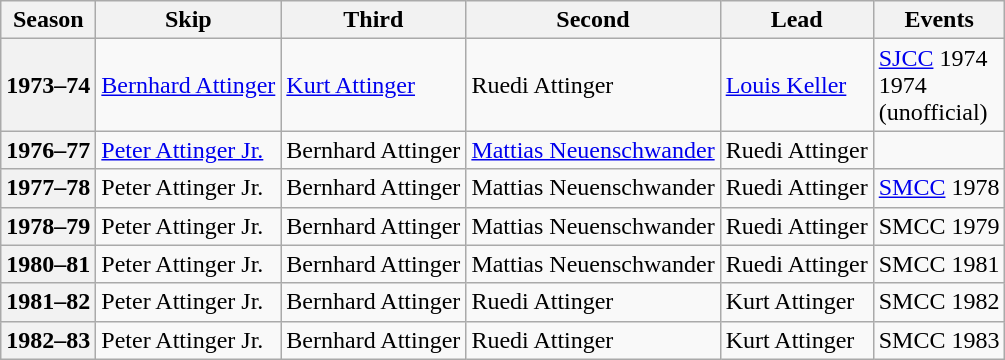<table class="wikitable">
<tr>
<th scope="col">Season</th>
<th scope="col">Skip</th>
<th scope="col">Third</th>
<th scope="col">Second</th>
<th scope="col">Lead</th>
<th scope="col">Events</th>
</tr>
<tr>
<th scope="row">1973–74</th>
<td><a href='#'>Bernhard Attinger</a></td>
<td><a href='#'>Kurt Attinger</a></td>
<td>Ruedi Attinger</td>
<td><a href='#'>Louis Keller</a></td>
<td><a href='#'>SJCC</a> 1974 <br> 1974 <br>(unofficial)</td>
</tr>
<tr>
<th scope="row">1976–77</th>
<td><a href='#'>Peter Attinger Jr.</a></td>
<td>Bernhard Attinger</td>
<td><a href='#'>Mattias Neuenschwander</a></td>
<td>Ruedi Attinger</td>
<td> </td>
</tr>
<tr>
<th scope="row">1977–78</th>
<td>Peter Attinger Jr.</td>
<td>Bernhard Attinger</td>
<td>Mattias Neuenschwander</td>
<td>Ruedi Attinger</td>
<td><a href='#'>SMCC</a> 1978 </td>
</tr>
<tr>
<th scope="row">1978–79</th>
<td>Peter Attinger Jr.</td>
<td>Bernhard Attinger</td>
<td>Mattias Neuenschwander</td>
<td>Ruedi Attinger</td>
<td>SMCC 1979 <br> </td>
</tr>
<tr>
<th scope="row">1980–81</th>
<td>Peter Attinger Jr.</td>
<td>Bernhard Attinger</td>
<td>Mattias Neuenschwander</td>
<td>Ruedi Attinger</td>
<td>SMCC 1981 </td>
</tr>
<tr>
<th scope="row">1981–82</th>
<td>Peter Attinger Jr.</td>
<td>Bernhard Attinger</td>
<td>Ruedi Attinger</td>
<td>Kurt Attinger</td>
<td>SMCC 1982 </td>
</tr>
<tr>
<th scope="row">1982–83</th>
<td>Peter Attinger Jr.</td>
<td>Bernhard Attinger</td>
<td>Ruedi Attinger</td>
<td>Kurt Attinger</td>
<td>SMCC 1983 </td>
</tr>
</table>
